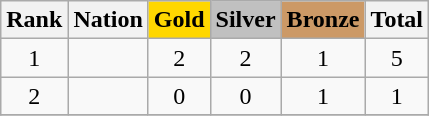<table class="wikitable sortable" style="text-align:center">
<tr>
<th>Rank</th>
<th>Nation</th>
<th style="background-color:gold">Gold</th>
<th style="background-color:silver">Silver</th>
<th style="background-color:#cc9966">Bronze</th>
<th>Total</th>
</tr>
<tr>
<td>1</td>
<td align=left></td>
<td>2</td>
<td>2</td>
<td>1</td>
<td>5</td>
</tr>
<tr>
<td>2</td>
<td align=left></td>
<td>0</td>
<td>0</td>
<td>1</td>
<td>1</td>
</tr>
<tr>
</tr>
</table>
